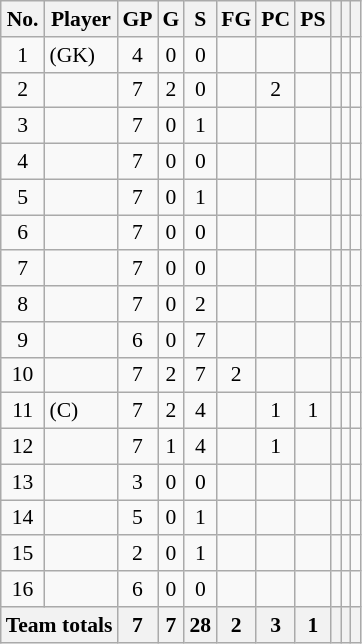<table class="wikitable sortable" style="font-size:90%; text-align:center">
<tr>
<th>No.</th>
<th>Player</th>
<th>GP</th>
<th>G</th>
<th>S</th>
<th>FG</th>
<th>PC</th>
<th>PS</th>
<th></th>
<th></th>
<th></th>
</tr>
<tr>
<td>1</td>
<td align=left> (GK)</td>
<td>4</td>
<td>0</td>
<td>0</td>
<td></td>
<td></td>
<td></td>
<td></td>
<td></td>
<td></td>
</tr>
<tr>
<td>2</td>
<td align=left></td>
<td>7</td>
<td>2</td>
<td>0</td>
<td></td>
<td>2</td>
<td></td>
<td></td>
<td></td>
<td></td>
</tr>
<tr>
<td>3</td>
<td align=left></td>
<td>7</td>
<td>0</td>
<td>1</td>
<td></td>
<td></td>
<td></td>
<td></td>
<td></td>
<td></td>
</tr>
<tr>
<td>4</td>
<td align=left></td>
<td>7</td>
<td>0</td>
<td>0</td>
<td></td>
<td></td>
<td></td>
<td></td>
<td></td>
<td></td>
</tr>
<tr>
<td>5</td>
<td align=left></td>
<td>7</td>
<td>0</td>
<td>1</td>
<td></td>
<td></td>
<td></td>
<td></td>
<td></td>
<td></td>
</tr>
<tr>
<td>6</td>
<td align=left></td>
<td>7</td>
<td>0</td>
<td>0</td>
<td></td>
<td></td>
<td></td>
<td></td>
<td></td>
<td></td>
</tr>
<tr>
<td>7</td>
<td align=left></td>
<td>7</td>
<td>0</td>
<td>0</td>
<td></td>
<td></td>
<td></td>
<td></td>
<td></td>
<td></td>
</tr>
<tr>
<td>8</td>
<td align=left></td>
<td>7</td>
<td>0</td>
<td>2</td>
<td></td>
<td></td>
<td></td>
<td></td>
<td></td>
<td></td>
</tr>
<tr>
<td>9</td>
<td align=left></td>
<td>6</td>
<td>0</td>
<td>7</td>
<td></td>
<td></td>
<td></td>
<td></td>
<td></td>
<td></td>
</tr>
<tr>
<td>10</td>
<td align=left></td>
<td>7</td>
<td>2</td>
<td>7</td>
<td>2</td>
<td></td>
<td></td>
<td></td>
<td></td>
<td></td>
</tr>
<tr>
<td>11</td>
<td align=left> (C)</td>
<td>7</td>
<td>2</td>
<td>4</td>
<td></td>
<td>1</td>
<td>1</td>
<td></td>
<td></td>
<td></td>
</tr>
<tr>
<td>12</td>
<td align=left></td>
<td>7</td>
<td>1</td>
<td>4</td>
<td></td>
<td>1</td>
<td></td>
<td></td>
<td></td>
<td></td>
</tr>
<tr>
<td>13</td>
<td align=left></td>
<td>3</td>
<td>0</td>
<td>0</td>
<td></td>
<td></td>
<td></td>
<td></td>
<td></td>
<td></td>
</tr>
<tr>
<td>14</td>
<td align=left></td>
<td>5</td>
<td>0</td>
<td>1</td>
<td></td>
<td></td>
<td></td>
<td></td>
<td></td>
<td></td>
</tr>
<tr>
<td>15</td>
<td align=left></td>
<td>2</td>
<td>0</td>
<td>1</td>
<td></td>
<td></td>
<td></td>
<td></td>
<td></td>
<td></td>
</tr>
<tr>
<td>16</td>
<td align=left></td>
<td>6</td>
<td>0</td>
<td>0</td>
<td></td>
<td></td>
<td></td>
<td></td>
<td></td>
<td></td>
</tr>
<tr class="sortbottom">
<th colspan=2>Team totals</th>
<th>7</th>
<th>7</th>
<th>28</th>
<th>2</th>
<th>3</th>
<th>1</th>
<th></th>
<th></th>
<th></th>
</tr>
</table>
